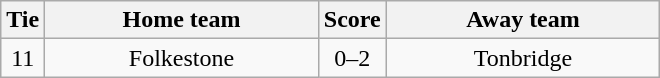<table class="wikitable" style="text-align:center;">
<tr>
<th width=20>Tie</th>
<th width=175>Home team</th>
<th width=20>Score</th>
<th width=175>Away team</th>
</tr>
<tr>
<td>11</td>
<td>Folkestone</td>
<td>0–2</td>
<td>Tonbridge</td>
</tr>
</table>
